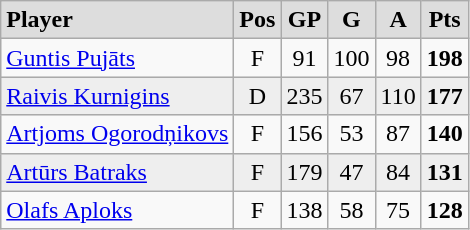<table class="wikitable">
<tr align="center" style="font-weight:bold; background-color:#dddddd;">
<td align="left">Player</td>
<td>Pos</td>
<td>GP</td>
<td>G</td>
<td>A</td>
<td>Pts</td>
</tr>
<tr align="center">
<td align="left"><a href='#'>Guntis Pujāts</a></td>
<td>F</td>
<td>91</td>
<td>100</td>
<td>98</td>
<td><strong>198</strong></td>
</tr>
<tr align="center" bgcolor="#eeeeee">
<td align="left"><a href='#'>Raivis Kurnigins</a></td>
<td>D</td>
<td>235</td>
<td>67</td>
<td>110</td>
<td><strong>177</strong></td>
</tr>
<tr align="center">
<td align="left"><a href='#'>Artjoms Ogorodņikovs</a></td>
<td>F</td>
<td>156</td>
<td>53</td>
<td>87</td>
<td><strong>140</strong></td>
</tr>
<tr align="center" bgcolor="#eeeeee">
<td align="left"><a href='#'>Artūrs Batraks</a></td>
<td>F</td>
<td>179</td>
<td>47</td>
<td>84</td>
<td><strong>131</strong></td>
</tr>
<tr align="center">
<td align="left"><a href='#'>Olafs Aploks</a></td>
<td>F</td>
<td>138</td>
<td>58</td>
<td>75</td>
<td><strong>128</strong></td>
</tr>
</table>
